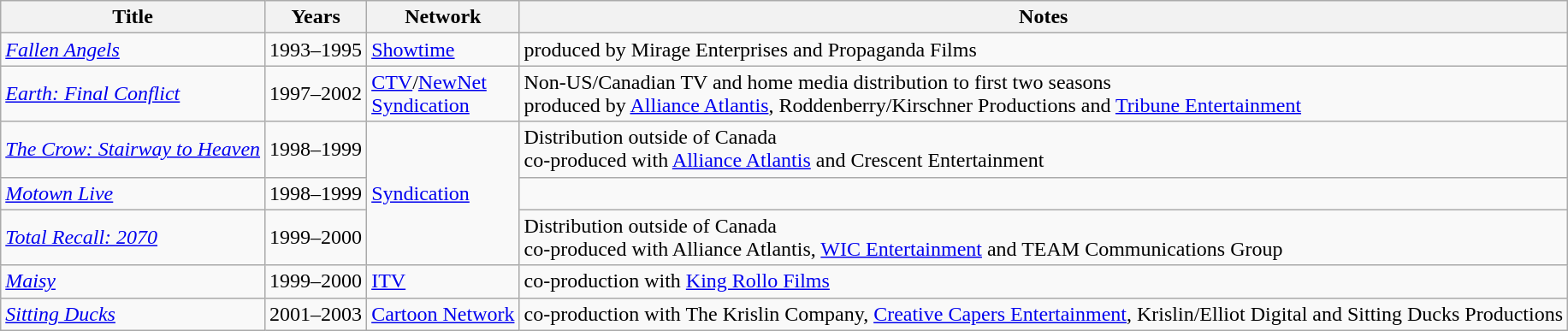<table class="wikitable sortable">
<tr>
<th>Title</th>
<th>Years</th>
<th>Network</th>
<th>Notes</th>
</tr>
<tr>
<td><em><a href='#'>Fallen Angels</a></em></td>
<td>1993–1995</td>
<td><a href='#'>Showtime</a></td>
<td>produced by Mirage Enterprises and Propaganda Films</td>
</tr>
<tr>
<td><em><a href='#'>Earth: Final Conflict</a></em></td>
<td>1997–2002</td>
<td><a href='#'>CTV</a>/<a href='#'>NewNet</a><br><a href='#'>Syndication</a></td>
<td>Non-US/Canadian TV and home media distribution to first two seasons<br>produced by <a href='#'>Alliance Atlantis</a>, Roddenberry/Kirschner Productions and <a href='#'>Tribune Entertainment</a></td>
</tr>
<tr>
<td><em><a href='#'>The Crow: Stairway to Heaven</a></em></td>
<td>1998–1999</td>
<td rowspan="3"><a href='#'>Syndication</a></td>
<td>Distribution outside of Canada<br>co-produced with <a href='#'>Alliance Atlantis</a> and Crescent Entertainment</td>
</tr>
<tr>
<td><em><a href='#'>Motown Live</a></em></td>
<td>1998–1999</td>
<td></td>
</tr>
<tr>
<td><em><a href='#'>Total Recall: 2070</a></em></td>
<td>1999–2000</td>
<td>Distribution outside of Canada<br>co-produced with Alliance Atlantis, <a href='#'>WIC Entertainment</a> and TEAM Communications Group</td>
</tr>
<tr>
<td><em><a href='#'>Maisy</a></em></td>
<td>1999–2000</td>
<td><a href='#'>ITV</a></td>
<td>co-production with <a href='#'>King Rollo Films</a></td>
</tr>
<tr>
<td><em><a href='#'>Sitting Ducks</a></em></td>
<td>2001–2003</td>
<td><a href='#'>Cartoon Network</a></td>
<td>co-production with The Krislin Company, <a href='#'>Creative Capers Entertainment</a>, Krislin/Elliot Digital and Sitting Ducks Productions</td>
</tr>
</table>
